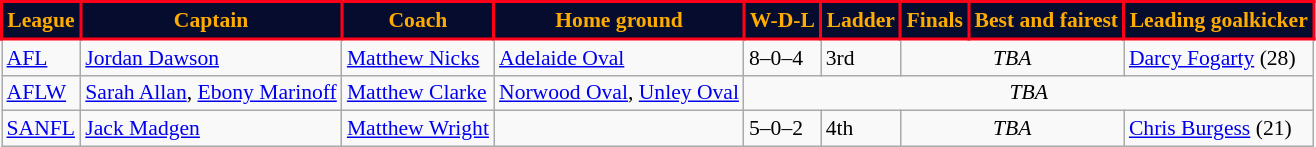<table class="wikitable" style="font-size:90%;">
<tr>
<th style="background:#060C2E; color: #FFAC00; border: solid #FF0018 2px;">League</th>
<th style="background:#060C2E; color: #FFAC00; border: solid #FF0018 2px;">Captain</th>
<th style="background:#060C2E; color: #FFAC00; border: solid #FF0018 2px;">Coach</th>
<th style="background:#060C2E; color: #FFAC00; border: solid #FF0018 2px;">Home ground</th>
<th style="background:#060C2E; color: #FFAC00; border: solid #FF0018 2px;">W-D-L</th>
<th style="background:#060C2E; color: #FFAC00; border: solid #FF0018 2px;">Ladder</th>
<th style="background:#060C2E; color: #FFAC00; border: solid #FF0018 2px;">Finals</th>
<th style="background:#060C2E; color: #FFAC00; border: solid #FF0018 2px;">Best and fairest</th>
<th style="background:#060C2E; color: #FFAC00; border: solid #FF0018 2px;">Leading goalkicker</th>
</tr>
<tr>
<td><a href='#'>AFL</a></td>
<td><a href='#'>Jordan Dawson</a></td>
<td><a href='#'>Matthew Nicks</a></td>
<td><a href='#'>Adelaide Oval</a></td>
<td>8–0–4</td>
<td>3rd</td>
<td colspan="2"; align=center><em>TBA</em></td>
<td><a href='#'>Darcy Fogarty</a> (28)</td>
</tr>
<tr>
<td><a href='#'>AFLW</a></td>
<td><a href='#'>Sarah Allan</a>, <a href='#'>Ebony Marinoff</a></td>
<td><a href='#'>Matthew Clarke</a></td>
<td><a href='#'>Norwood Oval</a>, <a href='#'>Unley Oval</a></td>
<td colspan="5"; align=center><em>TBA</em></td>
</tr>
<tr>
<td><a href='#'>SANFL</a></td>
<td><a href='#'>Jack Madgen</a></td>
<td><a href='#'>Matthew Wright</a></td>
<td></td>
<td>5–0–2</td>
<td>4th</td>
<td colspan="2"; align=center><em>TBA</em></td>
<td><a href='#'>Chris Burgess</a> (21)</td>
</tr>
</table>
